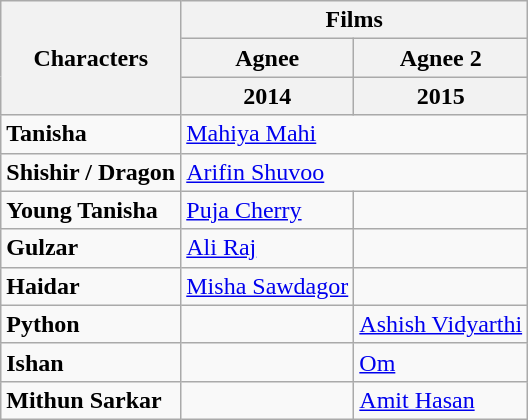<table class="wikitable">
<tr>
<th rowspan="3">Characters</th>
<th colspan="2">Films</th>
</tr>
<tr>
<th>Agnee</th>
<th>Agnee 2</th>
</tr>
<tr>
<th>2014</th>
<th>2015</th>
</tr>
<tr>
<td><strong>Tanisha</strong></td>
<td colspan="2"><a href='#'>Mahiya Mahi</a></td>
</tr>
<tr>
<td><strong>Shishir / Dragon</strong></td>
<td colspan="2"><a href='#'>Arifin Shuvoo</a></td>
</tr>
<tr>
<td><strong>Young Tanisha</strong></td>
<td><a href='#'>Puja Cherry</a></td>
<td></td>
</tr>
<tr>
<td><strong>Gulzar</strong></td>
<td><a href='#'>Ali Raj</a></td>
<td></td>
</tr>
<tr>
<td><strong>Haidar</strong></td>
<td><a href='#'>Misha Sawdagor</a></td>
<td></td>
</tr>
<tr>
<td><strong>Python</strong></td>
<td></td>
<td><a href='#'>Ashish Vidyarthi</a></td>
</tr>
<tr>
<td><strong>Ishan</strong></td>
<td></td>
<td><a href='#'>Om</a></td>
</tr>
<tr>
<td><strong>Mithun Sarkar</strong></td>
<td></td>
<td><a href='#'>Amit Hasan</a></td>
</tr>
</table>
